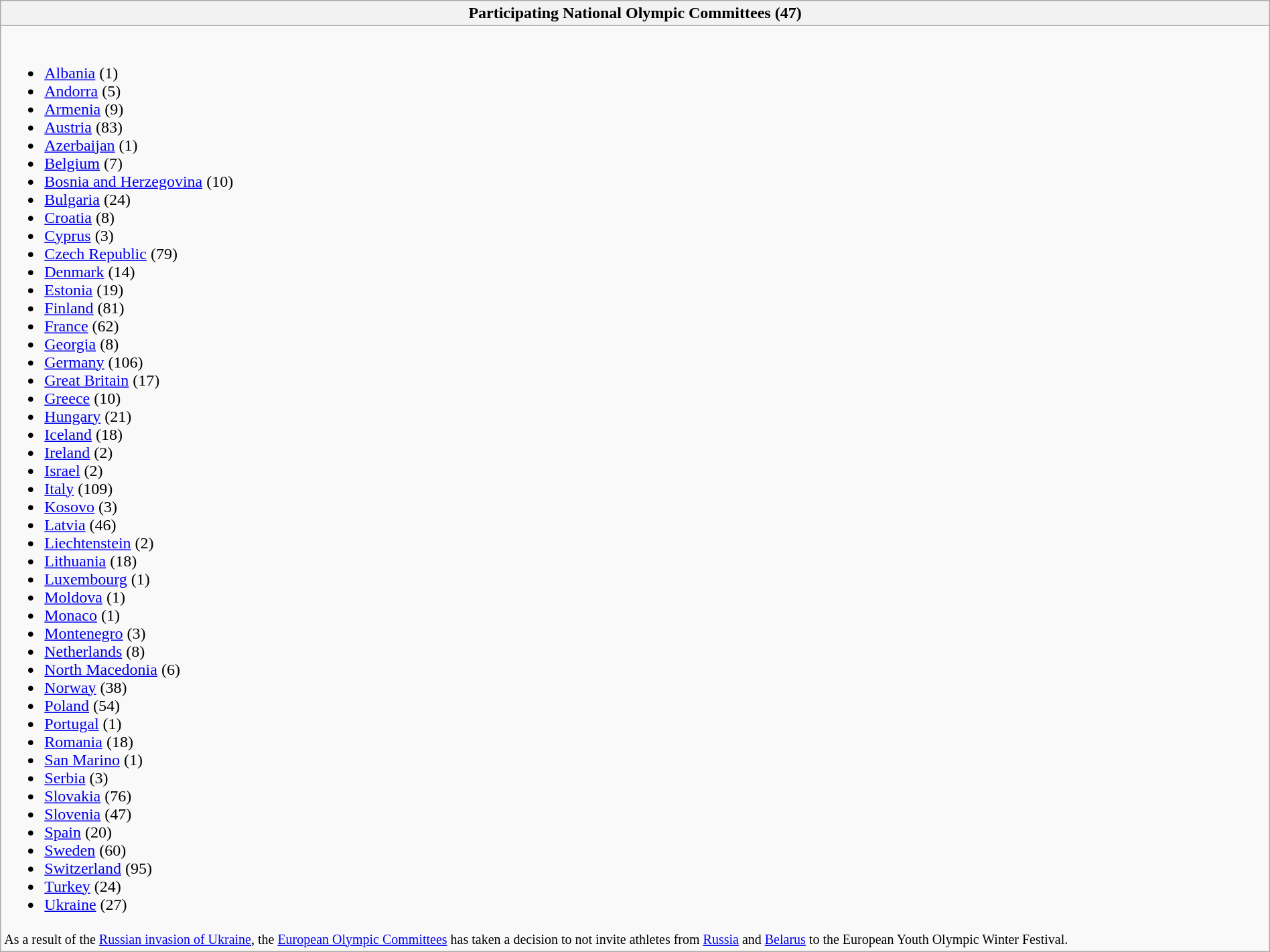<table class="wikitable collapsible" style="width:100%;">
<tr>
<th>Participating National Olympic Committees (47)</th>
</tr>
<tr>
<td><br><ul><li> <a href='#'>Albania</a> (1)</li><li> <a href='#'>Andorra</a> (5)</li><li> <a href='#'>Armenia</a> (9)</li><li> <a href='#'>Austria</a> (83)</li><li> <a href='#'>Azerbaijan</a> (1)</li><li> <a href='#'>Belgium</a> (7)</li><li> <a href='#'>Bosnia and Herzegovina</a> (10)</li><li> <a href='#'>Bulgaria</a> (24)</li><li> <a href='#'>Croatia</a> (8)</li><li> <a href='#'>Cyprus</a> (3)</li><li> <a href='#'>Czech Republic</a> (79)</li><li> <a href='#'>Denmark</a> (14)</li><li> <a href='#'>Estonia</a> (19)</li><li> <a href='#'>Finland</a> (81)</li><li> <a href='#'>France</a> (62)</li><li> <a href='#'>Georgia</a> (8)</li><li> <a href='#'>Germany</a> (106)</li><li> <a href='#'>Great Britain</a> (17)</li><li> <a href='#'>Greece</a> (10)</li><li> <a href='#'>Hungary</a> (21)</li><li> <a href='#'>Iceland</a> (18)</li><li> <a href='#'>Ireland</a> (2)</li><li> <a href='#'>Israel</a> (2)</li><li> <a href='#'>Italy</a> (109)</li><li> <a href='#'>Kosovo</a> (3)</li><li> <a href='#'>Latvia</a> (46)</li><li> <a href='#'>Liechtenstein</a> (2)</li><li> <a href='#'>Lithuania</a> (18)</li><li> <a href='#'>Luxembourg</a> (1)</li><li> <a href='#'>Moldova</a> (1)</li><li> <a href='#'>Monaco</a> (1)</li><li> <a href='#'>Montenegro</a> (3)</li><li> <a href='#'>Netherlands</a> (8)</li><li> <a href='#'>North Macedonia</a> (6)</li><li> <a href='#'>Norway</a> (38)</li><li> <a href='#'>Poland</a> (54)</li><li> <a href='#'>Portugal</a> (1)</li><li> <a href='#'>Romania</a> (18)</li><li> <a href='#'>San Marino</a> (1)</li><li> <a href='#'>Serbia</a> (3)</li><li> <a href='#'>Slovakia</a> (76)</li><li> <a href='#'>Slovenia</a> (47)</li><li> <a href='#'>Spain</a> (20)</li><li> <a href='#'>Sweden</a> (60)</li><li> <a href='#'>Switzerland</a> (95)</li><li> <a href='#'>Turkey</a> (24)</li><li> <a href='#'>Ukraine</a> (27)</li></ul><small>As a result of the <a href='#'>Russian invasion of Ukraine</a>, the <a href='#'>European Olympic Committees</a> has taken a decision to not invite athletes from <a href='#'>Russia</a> and <a href='#'>Belarus</a> to the European Youth Olympic Winter Festival.</small></td>
</tr>
</table>
